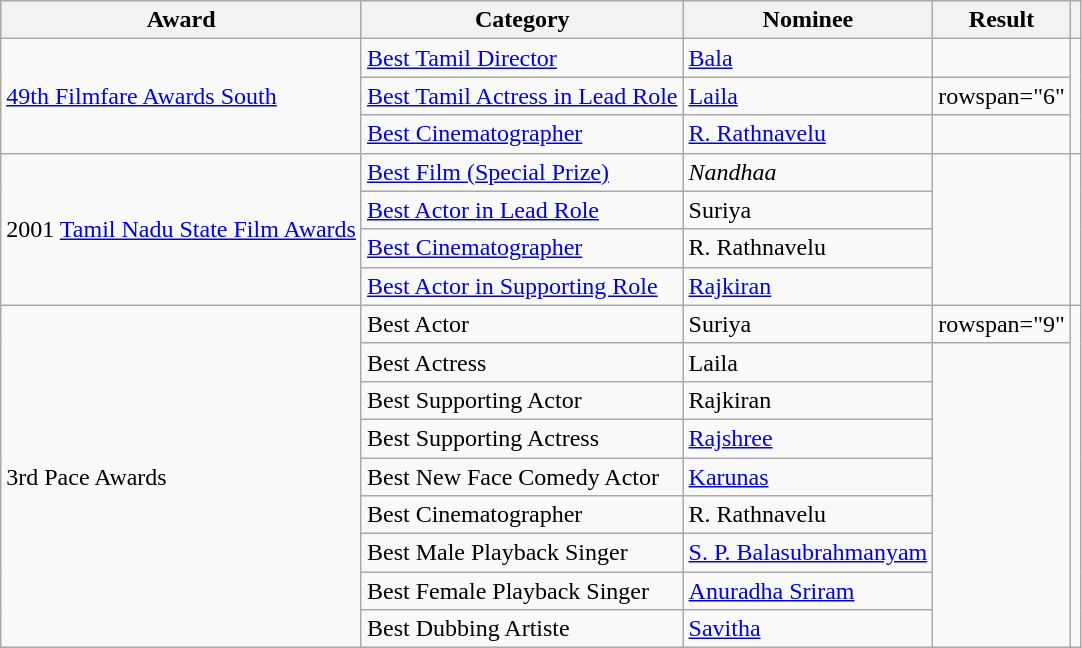<table class="wikitable" border="1">
<tr>
<th>Award</th>
<th>Category</th>
<th>Nominee</th>
<th>Result</th>
<th></th>
</tr>
<tr>
<td rowspan=3><a href='#'>49th Filmfare Awards South</a></td>
<td><a href='#'>Best Tamil Director</a></td>
<td><a href='#'>Bala</a></td>
<td></td>
<td style="text-align:center;" rowspan=3><br></td>
</tr>
<tr>
<td><a href='#'>Best Tamil Actress in Lead Role</a></td>
<td><a href='#'>Laila</a></td>
<td>rowspan="6" </td>
</tr>
<tr>
<td><a href='#'>Best Cinematographer</a></td>
<td><a href='#'>R. Rathnavelu</a></td>
</tr>
<tr>
<td rowspan=4>2001 <a href='#'>Tamil Nadu State Film Awards</a></td>
<td><a href='#'>Best Film (Special Prize)</a></td>
<td><em>Nandhaa</em></td>
<td style="text-align:center;" rowspan=4><br></td>
</tr>
<tr>
<td><a href='#'>Best Actor in Lead Role</a></td>
<td>Suriya</td>
</tr>
<tr>
<td><a href='#'>Best Cinematographer</a></td>
<td>R. Rathnavelu</td>
</tr>
<tr>
<td><a href='#'>Best Actor in Supporting Role</a></td>
<td><a href='#'>Rajkiran</a></td>
</tr>
<tr>
<td rowspan="9">3rd Pace Awards</td>
<td>Best Actor</td>
<td>Suriya</td>
<td>rowspan="9" </td>
<td style="text-align:center;" rowspan="9"></td>
</tr>
<tr>
<td>Best Actress</td>
<td>Laila</td>
</tr>
<tr>
<td>Best Supporting Actor</td>
<td>Rajkiran</td>
</tr>
<tr>
<td>Best Supporting Actress</td>
<td><a href='#'>Rajshree</a></td>
</tr>
<tr>
<td>Best New Face Comedy Actor</td>
<td><a href='#'>Karunas</a></td>
</tr>
<tr>
<td>Best Cinematographer</td>
<td>R. Rathnavelu</td>
</tr>
<tr>
<td>Best Male Playback Singer</td>
<td><a href='#'>S. P. Balasubrahmanyam</a></td>
</tr>
<tr>
<td>Best Female Playback Singer</td>
<td><a href='#'>Anuradha Sriram</a></td>
</tr>
<tr>
<td>Best Dubbing Artiste</td>
<td><a href='#'>Savitha</a></td>
</tr>
</table>
